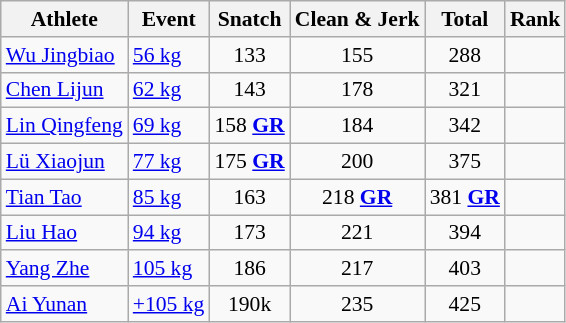<table class="wikitable" style="text-align:center; font-size:90%">
<tr>
<th>Athlete</th>
<th>Event</th>
<th>Snatch</th>
<th>Clean & Jerk</th>
<th>Total</th>
<th>Rank</th>
</tr>
<tr>
<td align="left"><a href='#'>Wu Jingbiao</a></td>
<td align="left"><a href='#'>56 kg</a></td>
<td>133</td>
<td>155</td>
<td>288</td>
<td></td>
</tr>
<tr>
<td align="left"><a href='#'>Chen Lijun</a></td>
<td align="left"><a href='#'>62 kg</a></td>
<td>143</td>
<td>178</td>
<td>321</td>
<td></td>
</tr>
<tr>
<td align="left"><a href='#'>Lin Qingfeng</a></td>
<td align="left"><a href='#'>69 kg</a></td>
<td>158 <strong><a href='#'>GR</a></strong></td>
<td>184</td>
<td>342</td>
<td></td>
</tr>
<tr>
<td align="left"><a href='#'>Lü Xiaojun</a></td>
<td align="left"><a href='#'>77 kg</a></td>
<td>175 <strong><a href='#'>GR</a></strong></td>
<td>200</td>
<td>375</td>
<td></td>
</tr>
<tr>
<td align="left"><a href='#'>Tian Tao</a></td>
<td align="left"><a href='#'>85 kg</a></td>
<td>163</td>
<td>218 <strong><a href='#'>GR</a></strong></td>
<td>381 <strong><a href='#'>GR</a></strong></td>
<td></td>
</tr>
<tr>
<td align="left"><a href='#'>Liu Hao</a></td>
<td align="left"><a href='#'>94 kg</a></td>
<td>173</td>
<td>221</td>
<td>394</td>
<td></td>
</tr>
<tr>
<td align="left"><a href='#'>Yang Zhe</a></td>
<td align="left"><a href='#'>105 kg</a></td>
<td>186</td>
<td>217</td>
<td>403</td>
<td></td>
</tr>
<tr>
<td align="left"><a href='#'>Ai Yunan</a></td>
<td align="left"><a href='#'>+105 kg</a></td>
<td>190k</td>
<td>235</td>
<td>425</td>
<td></td>
</tr>
</table>
